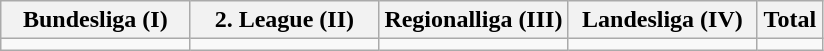<table class="wikitable">
<tr>
<th width="23%">Bundesliga (I)</th>
<th width="23%">2. League (II)</th>
<th width="23%">Regionalliga (III)</th>
<th width="23%">Landesliga (IV)</th>
<th width="23%">Total</th>
</tr>
<tr>
<td></td>
<td></td>
<td></td>
<td></td>
<td></td>
</tr>
</table>
